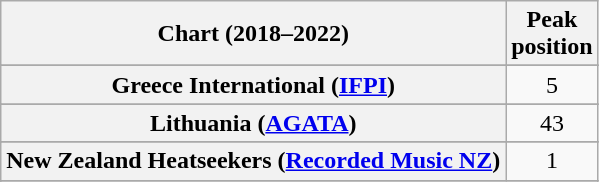<table class="wikitable sortable plainrowheaders" style="text-align:center">
<tr>
<th scope="col">Chart (2018–2022)</th>
<th scope="col">Peak<br> position</th>
</tr>
<tr>
</tr>
<tr>
</tr>
<tr>
</tr>
<tr>
</tr>
<tr>
</tr>
<tr>
</tr>
<tr>
<th scope="row">Greece International (<a href='#'>IFPI</a>)</th>
<td>5</td>
</tr>
<tr>
</tr>
<tr>
</tr>
<tr>
<th scope="row">Lithuania (<a href='#'>AGATA</a>)</th>
<td>43</td>
</tr>
<tr>
</tr>
<tr>
<th scope="row">New Zealand Heatseekers (<a href='#'>Recorded Music NZ</a>)</th>
<td>1</td>
</tr>
<tr>
</tr>
<tr>
</tr>
<tr>
</tr>
<tr>
</tr>
<tr>
</tr>
<tr>
</tr>
<tr>
</tr>
</table>
